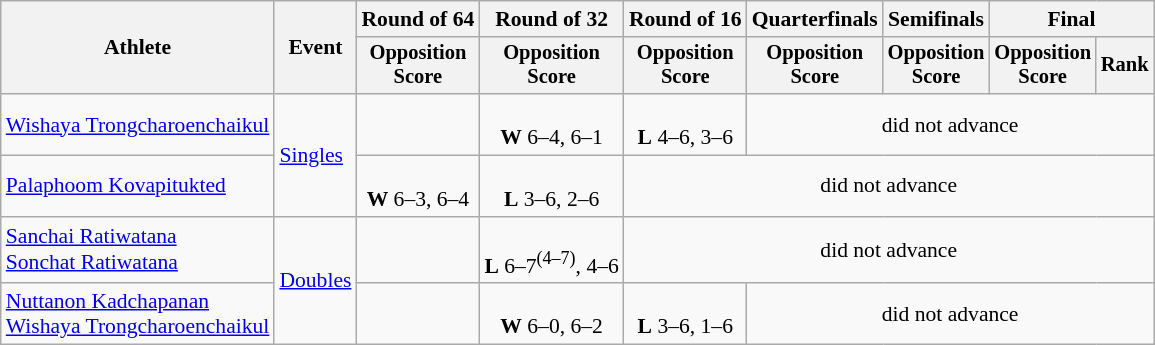<table class=wikitable style="font-size:90%">
<tr>
<th rowspan="2">Athlete</th>
<th rowspan="2">Event</th>
<th>Round of 64</th>
<th>Round of 32</th>
<th>Round of 16</th>
<th>Quarterfinals</th>
<th>Semifinals</th>
<th colspan=2>Final</th>
</tr>
<tr style="font-size:95%">
<th>Opposition<br>Score</th>
<th>Opposition<br>Score</th>
<th>Opposition<br>Score</th>
<th>Opposition<br>Score</th>
<th>Opposition<br>Score</th>
<th>Opposition<br>Score</th>
<th>Rank</th>
</tr>
<tr align=center>
<td align=left><a href='#'>Wishaya Trongcharoenchaikul</a></td>
<td align=left rowspan=2><a href='#'>Singles</a></td>
<td></td>
<td>  <br><strong>W</strong> 6–4, 6–1</td>
<td> <br><strong>L</strong> 4–6, 3–6</td>
<td colspan=4>did not advance</td>
</tr>
<tr align=center>
<td align=left><a href='#'>Palaphoom Kovapitukted</a></td>
<td> <br><strong>W</strong> 6–3, 6–4</td>
<td> <br><strong>L</strong> 3–6, 2–6</td>
<td colspan=5>did not advance</td>
</tr>
<tr align=center>
<td align=left><a href='#'>Sanchai Ratiwatana</a><br><a href='#'>Sonchat Ratiwatana</a></td>
<td align=left rowspan=2><a href='#'>Doubles</a></td>
<td></td>
<td> <br><strong>L</strong> 6–7<sup>(4–7)</sup>, 4–6</td>
<td colspan=5>did not advance</td>
</tr>
<tr align=center>
<td align=left><a href='#'>Nuttanon Kadchapanan</a><br><a href='#'>Wishaya Trongcharoenchaikul</a></td>
<td></td>
<td> <br><strong>W</strong> 6–0, 6–2</td>
<td> <br><strong>L</strong> 3–6, 1–6</td>
<td colspan=4>did not advance</td>
</tr>
</table>
